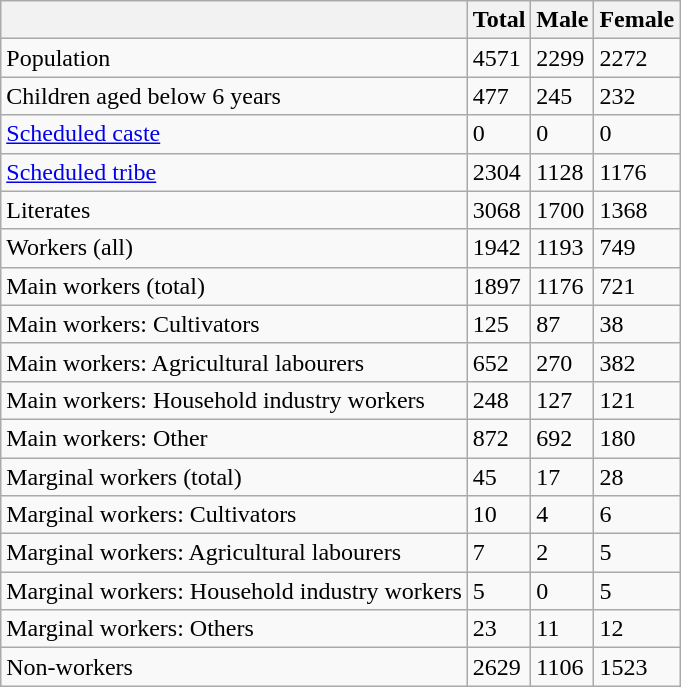<table class="wikitable sortable">
<tr>
<th></th>
<th>Total</th>
<th>Male</th>
<th>Female</th>
</tr>
<tr>
<td>Population</td>
<td>4571</td>
<td>2299</td>
<td>2272</td>
</tr>
<tr>
<td>Children aged below 6 years</td>
<td>477</td>
<td>245</td>
<td>232</td>
</tr>
<tr>
<td><a href='#'>Scheduled caste</a></td>
<td>0</td>
<td>0</td>
<td>0</td>
</tr>
<tr>
<td><a href='#'>Scheduled tribe</a></td>
<td>2304</td>
<td>1128</td>
<td>1176</td>
</tr>
<tr>
<td>Literates</td>
<td>3068</td>
<td>1700</td>
<td>1368</td>
</tr>
<tr>
<td>Workers (all)</td>
<td>1942</td>
<td>1193</td>
<td>749</td>
</tr>
<tr>
<td>Main workers (total)</td>
<td>1897</td>
<td>1176</td>
<td>721</td>
</tr>
<tr>
<td>Main workers: Cultivators</td>
<td>125</td>
<td>87</td>
<td>38</td>
</tr>
<tr>
<td>Main workers: Agricultural labourers</td>
<td>652</td>
<td>270</td>
<td>382</td>
</tr>
<tr>
<td>Main workers: Household industry workers</td>
<td>248</td>
<td>127</td>
<td>121</td>
</tr>
<tr>
<td>Main workers: Other</td>
<td>872</td>
<td>692</td>
<td>180</td>
</tr>
<tr>
<td>Marginal workers (total)</td>
<td>45</td>
<td>17</td>
<td>28</td>
</tr>
<tr>
<td>Marginal workers: Cultivators</td>
<td>10</td>
<td>4</td>
<td>6</td>
</tr>
<tr>
<td>Marginal workers: Agricultural labourers</td>
<td>7</td>
<td>2</td>
<td>5</td>
</tr>
<tr>
<td>Marginal workers: Household industry workers</td>
<td>5</td>
<td>0</td>
<td>5</td>
</tr>
<tr>
<td>Marginal workers: Others</td>
<td>23</td>
<td>11</td>
<td>12</td>
</tr>
<tr>
<td>Non-workers</td>
<td>2629</td>
<td>1106</td>
<td>1523</td>
</tr>
</table>
